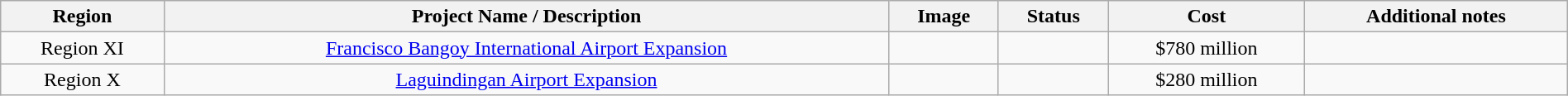<table class="wikitable plainrowheaders" style="text-align:center; width:100%; margin:1em auto;">
<tr>
<th>Region</th>
<th>Project Name / Description</th>
<th>Image</th>
<th>Status</th>
<th>Cost</th>
<th>Additional notes</th>
</tr>
<tr>
<td>Region XI</td>
<td><a href='#'>Francisco Bangoy International Airport Expansion</a></td>
<td></td>
<td></td>
<td>$780 million</td>
<td></td>
</tr>
<tr>
<td>Region X</td>
<td><a href='#'>Laguindingan Airport Expansion</a></td>
<td></td>
<td></td>
<td>$280 million</td>
<td></td>
</tr>
</table>
